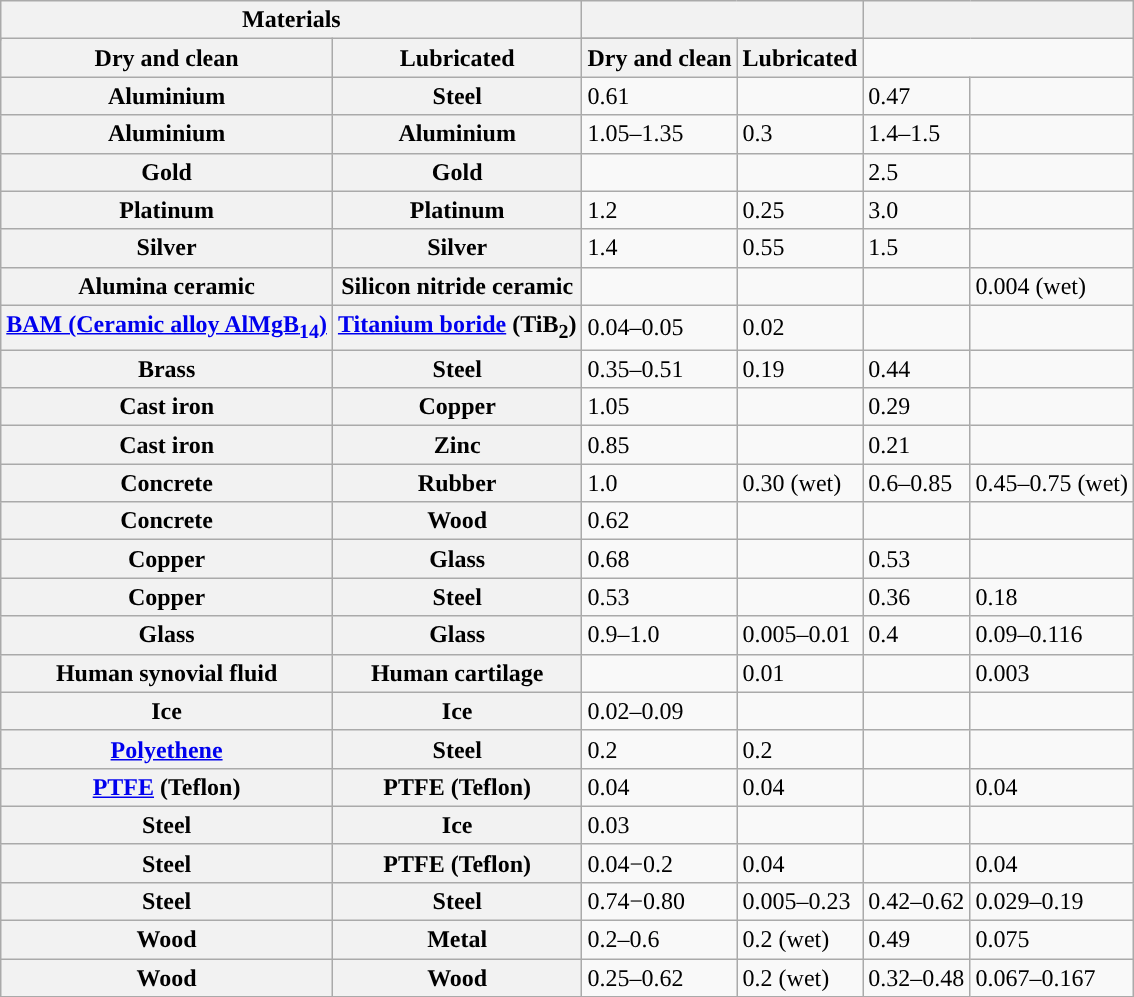<table class="wikitable">
<tr>
<th colspan="2" rowspan="2" data-sort-type="text">Materials</th>
<th colspan="2"></th>
<th colspan="2"></th>
</tr>
<tr>
</tr>
<tr>
<th data-sort-type="number">Dry and clean</th>
<th data-sort-type="number">Lubricated</th>
<th data-sort-type="number">Dry and clean</th>
<th data-sort-type="number">Lubricated</th>
</tr>
<tr>
<th>Aluminium</th>
<th>Steel</th>
<td>0.61</td>
<td></td>
<td>0.47</td>
<td></td>
</tr>
<tr>
<th>Aluminium</th>
<th>Aluminium</th>
<td>1.05–1.35</td>
<td>0.3</td>
<td>1.4–1.5</td>
</tr>
<tr>
<th>Gold</th>
<th>Gold</th>
<td></td>
<td></td>
<td>2.5</td>
<td></td>
</tr>
<tr>
<th>Platinum</th>
<th>Platinum</th>
<td>1.2</td>
<td>0.25</td>
<td>3.0</td>
<td></td>
</tr>
<tr>
<th>Silver</th>
<th>Silver</th>
<td>1.4</td>
<td>0.55</td>
<td>1.5</td>
<td></td>
</tr>
<tr>
<th>Alumina ceramic</th>
<th>Silicon nitride ceramic</th>
<td></td>
<td></td>
<td></td>
<td>0.004 (wet)</td>
</tr>
<tr>
<th><a href='#'>BAM (Ceramic alloy AlMgB<sub>14</sub>)</a></th>
<th><a href='#'>Titanium boride</a> (TiB<sub>2</sub>)</th>
<td>0.04–0.05</td>
<td>0.02</td>
<td></td>
<td></td>
</tr>
<tr>
<th>Brass</th>
<th>Steel</th>
<td>0.35–0.51</td>
<td>0.19</td>
<td>0.44</td>
<td></td>
</tr>
<tr>
<th>Cast iron</th>
<th>Copper</th>
<td>1.05</td>
<td></td>
<td>0.29</td>
<td></td>
</tr>
<tr>
<th>Cast iron</th>
<th>Zinc</th>
<td>0.85</td>
<td></td>
<td>0.21</td>
<td></td>
</tr>
<tr>
<th>Concrete</th>
<th>Rubber</th>
<td>1.0</td>
<td>0.30 (wet)</td>
<td>0.6–0.85</td>
<td>0.45–0.75 (wet)</td>
</tr>
<tr>
<th>Concrete</th>
<th>Wood</th>
<td>0.62</td>
<td></td>
<td></td>
<td></td>
</tr>
<tr>
<th>Copper</th>
<th>Glass</th>
<td>0.68</td>
<td></td>
<td>0.53</td>
<td></td>
</tr>
<tr>
<th>Copper</th>
<th>Steel</th>
<td>0.53</td>
<td></td>
<td>0.36</td>
<td>0.18</td>
</tr>
<tr>
<th>Glass</th>
<th>Glass</th>
<td>0.9–1.0</td>
<td>0.005–0.01</td>
<td>0.4</td>
<td>0.09–0.116</td>
</tr>
<tr>
<th>Human synovial fluid</th>
<th>Human cartilage</th>
<td></td>
<td>0.01</td>
<td></td>
<td>0.003</td>
</tr>
<tr>
<th>Ice</th>
<th>Ice</th>
<td>0.02–0.09</td>
<td></td>
<td></td>
<td></td>
</tr>
<tr>
<th><a href='#'>Polyethene</a></th>
<th>Steel</th>
<td>0.2</td>
<td>0.2</td>
<td></td>
<td></td>
</tr>
<tr>
<th><a href='#'>PTFE</a> (Teflon)</th>
<th>PTFE (Teflon)</th>
<td>0.04</td>
<td>0.04</td>
<td></td>
<td>0.04</td>
</tr>
<tr>
<th>Steel</th>
<th>Ice</th>
<td>0.03</td>
<td></td>
<td></td>
<td></td>
</tr>
<tr>
<th>Steel</th>
<th>PTFE (Teflon)</th>
<td>0.04−0.2</td>
<td>0.04</td>
<td></td>
<td>0.04</td>
</tr>
<tr>
<th>Steel</th>
<th>Steel</th>
<td>0.74−0.80</td>
<td>0.005–0.23</td>
<td>0.42–0.62</td>
<td>0.029–0.19</td>
</tr>
<tr>
<th>Wood</th>
<th>Metal</th>
<td>0.2–0.6</td>
<td>0.2 (wet)</td>
<td>0.49</td>
<td>0.075</td>
</tr>
<tr>
<th>Wood</th>
<th>Wood</th>
<td>0.25–0.62</td>
<td>0.2 (wet)</td>
<td>0.32–0.48</td>
<td>0.067–0.167</td>
</tr>
</table>
